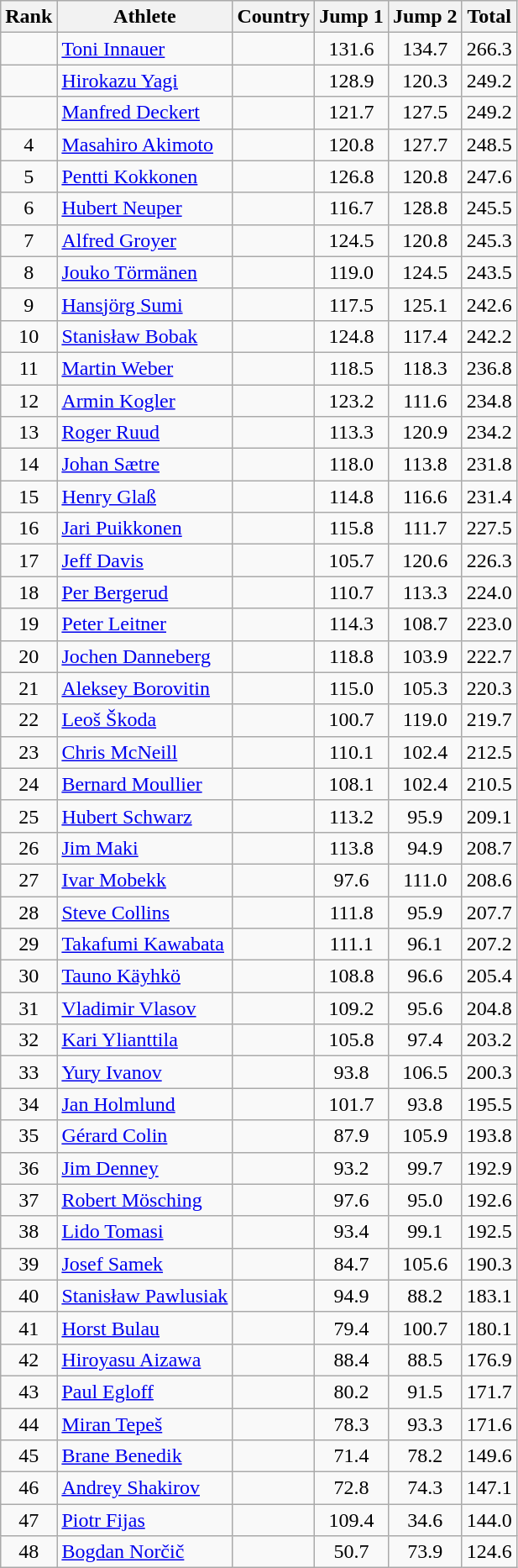<table class="wikitable sortable" style="text-align:center">
<tr>
<th>Rank</th>
<th>Athlete</th>
<th>Country</th>
<th>Jump 1</th>
<th>Jump 2</th>
<th>Total</th>
</tr>
<tr>
<td></td>
<td align=left><a href='#'>Toni Innauer</a></td>
<td align=left></td>
<td>131.6</td>
<td>134.7</td>
<td>266.3</td>
</tr>
<tr>
<td></td>
<td align=left><a href='#'>Hirokazu Yagi</a></td>
<td align=left></td>
<td>128.9</td>
<td>120.3</td>
<td>249.2</td>
</tr>
<tr>
<td></td>
<td align=left><a href='#'>Manfred Deckert</a></td>
<td align=left></td>
<td>121.7</td>
<td>127.5</td>
<td>249.2</td>
</tr>
<tr>
<td>4</td>
<td align=left><a href='#'>Masahiro Akimoto</a></td>
<td align=left></td>
<td>120.8</td>
<td>127.7</td>
<td>248.5</td>
</tr>
<tr>
<td>5</td>
<td align=left><a href='#'>Pentti Kokkonen</a></td>
<td align=left></td>
<td>126.8</td>
<td>120.8</td>
<td>247.6</td>
</tr>
<tr>
<td>6</td>
<td align=left><a href='#'>Hubert Neuper</a></td>
<td align=left></td>
<td>116.7</td>
<td>128.8</td>
<td>245.5</td>
</tr>
<tr>
<td>7</td>
<td align=left><a href='#'>Alfred Groyer</a></td>
<td align=left></td>
<td>124.5</td>
<td>120.8</td>
<td>245.3</td>
</tr>
<tr>
<td>8</td>
<td align=left><a href='#'>Jouko Törmänen</a></td>
<td align=left></td>
<td>119.0</td>
<td>124.5</td>
<td>243.5</td>
</tr>
<tr>
<td>9</td>
<td align=left><a href='#'>Hansjörg Sumi</a></td>
<td align=left></td>
<td>117.5</td>
<td>125.1</td>
<td>242.6</td>
</tr>
<tr>
<td>10</td>
<td align=left><a href='#'>Stanisław Bobak</a></td>
<td align=left></td>
<td>124.8</td>
<td>117.4</td>
<td>242.2</td>
</tr>
<tr>
<td>11</td>
<td align=left><a href='#'>Martin Weber</a></td>
<td align=left></td>
<td>118.5</td>
<td>118.3</td>
<td>236.8</td>
</tr>
<tr>
<td>12</td>
<td align=left><a href='#'>Armin Kogler</a></td>
<td align=left></td>
<td>123.2</td>
<td>111.6</td>
<td>234.8</td>
</tr>
<tr>
<td>13</td>
<td align=left><a href='#'>Roger Ruud</a></td>
<td align=left></td>
<td>113.3</td>
<td>120.9</td>
<td>234.2</td>
</tr>
<tr>
<td>14</td>
<td align=left><a href='#'>Johan Sætre</a></td>
<td align=left></td>
<td>118.0</td>
<td>113.8</td>
<td>231.8</td>
</tr>
<tr>
<td>15</td>
<td align=left><a href='#'>Henry Glaß</a></td>
<td align=left></td>
<td>114.8</td>
<td>116.6</td>
<td>231.4</td>
</tr>
<tr>
<td>16</td>
<td align=left><a href='#'>Jari Puikkonen</a></td>
<td align=left></td>
<td>115.8</td>
<td>111.7</td>
<td>227.5</td>
</tr>
<tr>
<td>17</td>
<td align=left><a href='#'>Jeff Davis</a></td>
<td align=left></td>
<td>105.7</td>
<td>120.6</td>
<td>226.3</td>
</tr>
<tr>
<td>18</td>
<td align=left><a href='#'>Per Bergerud</a></td>
<td align=left></td>
<td>110.7</td>
<td>113.3</td>
<td>224.0</td>
</tr>
<tr>
<td>19</td>
<td align=left><a href='#'>Peter Leitner</a></td>
<td align=left></td>
<td>114.3</td>
<td>108.7</td>
<td>223.0</td>
</tr>
<tr>
<td>20</td>
<td align=left><a href='#'>Jochen Danneberg</a></td>
<td align=left></td>
<td>118.8</td>
<td>103.9</td>
<td>222.7</td>
</tr>
<tr>
<td>21</td>
<td align=left><a href='#'>Aleksey Borovitin</a></td>
<td align=left></td>
<td>115.0</td>
<td>105.3</td>
<td>220.3</td>
</tr>
<tr>
<td>22</td>
<td align=left><a href='#'>Leoš Škoda</a></td>
<td align=left></td>
<td>100.7</td>
<td>119.0</td>
<td>219.7</td>
</tr>
<tr>
<td>23</td>
<td align=left><a href='#'>Chris McNeill</a></td>
<td align=left></td>
<td>110.1</td>
<td>102.4</td>
<td>212.5</td>
</tr>
<tr>
<td>24</td>
<td align=left><a href='#'>Bernard Moullier</a></td>
<td align=left></td>
<td>108.1</td>
<td>102.4</td>
<td>210.5</td>
</tr>
<tr>
<td>25</td>
<td align=left><a href='#'>Hubert Schwarz</a></td>
<td align=left></td>
<td>113.2</td>
<td>95.9</td>
<td>209.1</td>
</tr>
<tr>
<td>26</td>
<td align=left><a href='#'>Jim Maki</a></td>
<td align=left></td>
<td>113.8</td>
<td>94.9</td>
<td>208.7</td>
</tr>
<tr>
<td>27</td>
<td align=left><a href='#'>Ivar Mobekk</a></td>
<td align=left></td>
<td>97.6</td>
<td>111.0</td>
<td>208.6</td>
</tr>
<tr>
<td>28</td>
<td align=left><a href='#'>Steve Collins</a></td>
<td align=left></td>
<td>111.8</td>
<td>95.9</td>
<td>207.7</td>
</tr>
<tr>
<td>29</td>
<td align=left><a href='#'>Takafumi Kawabata</a></td>
<td align=left></td>
<td>111.1</td>
<td>96.1</td>
<td>207.2</td>
</tr>
<tr>
<td>30</td>
<td align=left><a href='#'>Tauno Käyhkö</a></td>
<td align=left></td>
<td>108.8</td>
<td>96.6</td>
<td>205.4</td>
</tr>
<tr>
<td>31</td>
<td align=left><a href='#'>Vladimir Vlasov</a></td>
<td align=left></td>
<td>109.2</td>
<td>95.6</td>
<td>204.8</td>
</tr>
<tr>
<td>32</td>
<td align=left><a href='#'>Kari Ylianttila</a></td>
<td align=left></td>
<td>105.8</td>
<td>97.4</td>
<td>203.2</td>
</tr>
<tr>
<td>33</td>
<td align=left><a href='#'>Yury Ivanov</a></td>
<td align=left></td>
<td>93.8</td>
<td>106.5</td>
<td>200.3</td>
</tr>
<tr>
<td>34</td>
<td align=left><a href='#'>Jan Holmlund</a></td>
<td align=left></td>
<td>101.7</td>
<td>93.8</td>
<td>195.5</td>
</tr>
<tr>
<td>35</td>
<td align=left><a href='#'>Gérard Colin</a></td>
<td align=left></td>
<td>87.9</td>
<td>105.9</td>
<td>193.8</td>
</tr>
<tr>
<td>36</td>
<td align=left><a href='#'>Jim Denney</a></td>
<td align=left></td>
<td>93.2</td>
<td>99.7</td>
<td>192.9</td>
</tr>
<tr>
<td>37</td>
<td align=left><a href='#'>Robert Mösching</a></td>
<td align=left></td>
<td>97.6</td>
<td>95.0</td>
<td>192.6</td>
</tr>
<tr>
<td>38</td>
<td align=left><a href='#'>Lido Tomasi</a></td>
<td align=left></td>
<td>93.4</td>
<td>99.1</td>
<td>192.5</td>
</tr>
<tr>
<td>39</td>
<td align=left><a href='#'>Josef Samek</a></td>
<td align=left></td>
<td>84.7</td>
<td>105.6</td>
<td>190.3</td>
</tr>
<tr>
<td>40</td>
<td align=left><a href='#'>Stanisław Pawlusiak</a></td>
<td align=left></td>
<td>94.9</td>
<td>88.2</td>
<td>183.1</td>
</tr>
<tr>
<td>41</td>
<td align=left><a href='#'>Horst Bulau</a></td>
<td align=left></td>
<td>79.4</td>
<td>100.7</td>
<td>180.1</td>
</tr>
<tr>
<td>42</td>
<td align=left><a href='#'>Hiroyasu Aizawa</a></td>
<td align=left></td>
<td>88.4</td>
<td>88.5</td>
<td>176.9</td>
</tr>
<tr>
<td>43</td>
<td align=left><a href='#'>Paul Egloff</a></td>
<td align=left></td>
<td>80.2</td>
<td>91.5</td>
<td>171.7</td>
</tr>
<tr>
<td>44</td>
<td align=left><a href='#'>Miran Tepeš</a></td>
<td align=left></td>
<td>78.3</td>
<td>93.3</td>
<td>171.6</td>
</tr>
<tr>
<td>45</td>
<td align=left><a href='#'>Brane Benedik</a></td>
<td align=left></td>
<td>71.4</td>
<td>78.2</td>
<td>149.6</td>
</tr>
<tr>
<td>46</td>
<td align=left><a href='#'>Andrey Shakirov</a></td>
<td align=left></td>
<td>72.8</td>
<td>74.3</td>
<td>147.1</td>
</tr>
<tr>
<td>47</td>
<td align=left><a href='#'>Piotr Fijas</a></td>
<td align=left></td>
<td>109.4</td>
<td>34.6</td>
<td>144.0</td>
</tr>
<tr>
<td>48</td>
<td align=left><a href='#'>Bogdan Norčič</a></td>
<td align=left></td>
<td>50.7</td>
<td>73.9</td>
<td>124.6</td>
</tr>
</table>
